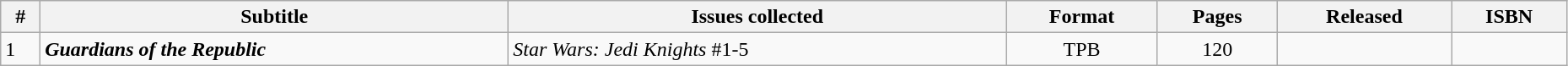<table class="wikitable sortable" width=98%>
<tr>
<th class="unsortable">#</th>
<th class="unsortable">Subtitle</th>
<th class="unsortable">Issues collected</th>
<th>Format</th>
<th class="unsortable">Pages</th>
<th>Released</th>
<th class="unsortable">ISBN</th>
</tr>
<tr>
<td>1</td>
<td><strong><em>Guardians of the Republic</em></strong></td>
<td><em>Star Wars: Jedi Knights</em> #1-5</td>
<td style="text-align: center;">TPB</td>
<td style="text-align: center;">120</td>
<td></td>
<td></td>
</tr>
</table>
